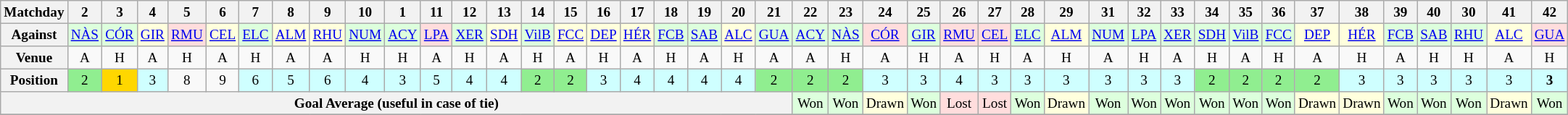<table class="wikitable" style="font-size: 80%">
<tr>
<th>Matchday</th>
<th>2</th>
<th>3</th>
<th>4</th>
<th>5</th>
<th>6</th>
<th>7</th>
<th>8</th>
<th>9</th>
<th>10</th>
<th>1</th>
<th>11</th>
<th>12</th>
<th>13</th>
<th>14</th>
<th>15</th>
<th>16</th>
<th>17</th>
<th>18</th>
<th>19</th>
<th>20</th>
<th>21</th>
<th>22</th>
<th>23</th>
<th>24</th>
<th>25</th>
<th>26</th>
<th>27</th>
<th>28</th>
<th>29</th>
<th>31</th>
<th>32</th>
<th>33</th>
<th>34</th>
<th>35</th>
<th>36</th>
<th>37</th>
<th>38</th>
<th>39</th>
<th>40</th>
<th>30</th>
<th>41</th>
<th>42</th>
</tr>
<tr>
<th>Against</th>
<td align="center" bgcolor="#ddffdd"><a href='#'>NÀS</a></td>
<td align="center" bgcolor="#ddffdd"><a href='#'>CÓR</a></td>
<td align="center" bgcolor="#ffffdd"><a href='#'>GIR</a></td>
<td align="center" bgcolor="#ffdddd"><a href='#'>RMU</a></td>
<td align="center" bgcolor="#ffffdd"><a href='#'>CEL</a></td>
<td align="center" bgcolor="#ddffdd"><a href='#'>ELC</a></td>
<td align="center" bgcolor="#ffffdd"><a href='#'>ALM</a></td>
<td align="center" bgcolor="#ffffdd"><a href='#'>RHU</a></td>
<td align="center" bgcolor="#ddffdd"><a href='#'>NUM</a></td>
<td align="center" bgcolor="#ddffdd"><a href='#'>ACY</a></td>
<td align="center" bgcolor="#ffdddd"><a href='#'>LPA</a></td>
<td align="center" bgcolor="#ddffdd"><a href='#'>XER</a></td>
<td align="center" bgcolor="#ffffdd"><a href='#'>SDH</a></td>
<td align="center" bgcolor="#ddffdd"><a href='#'>VilB</a></td>
<td align="center" bgcolor="#ffffdd"><a href='#'>FCC</a></td>
<td align="center" bgcolor="#ffffdd"><a href='#'>DEP</a></td>
<td align="center" bgcolor="#ffffdd"><a href='#'>HÉR</a></td>
<td align="center" bgcolor="#ddffdd"><a href='#'>FCB</a></td>
<td align="center" bgcolor="#ddffdd"><a href='#'>SAB</a></td>
<td align="center" bgcolor="#ffffdd"><a href='#'>ALC</a></td>
<td align="center" bgcolor="#ddffdd"><a href='#'>GUA</a></td>
<td align="center" bgcolor="#ddffdd"><a href='#'>ACY</a></td>
<td align="center" bgcolor="#ddffdd"><a href='#'>NÀS</a></td>
<td align="center" bgcolor="#ffdddd"><a href='#'>CÓR</a></td>
<td align="center" bgcolor="#ddffdd"><a href='#'>GIR</a></td>
<td align="center" bgcolor="#ffdddd"><a href='#'>RMU</a></td>
<td align="center" bgcolor="#ffdddd"><a href='#'>CEL</a></td>
<td align="center" bgcolor="#ddffdd"><a href='#'>ELC</a></td>
<td align="center" bgcolor="#ffffdd"><a href='#'>ALM</a></td>
<td align="center" bgcolor="#ddffdd"><a href='#'>NUM</a></td>
<td align="center" bgcolor="#ddffdd"><a href='#'>LPA</a></td>
<td align="center" bgcolor="#ddffdd"><a href='#'>XER</a></td>
<td align="center" bgcolor="#ddffdd"><a href='#'>SDH</a></td>
<td align="center" bgcolor="#ddffdd"><a href='#'>VilB</a></td>
<td align="center" bgcolor="#ddffdd"><a href='#'>FCC</a></td>
<td align="center" bgcolor="#ffffdd"><a href='#'>DEP</a></td>
<td align="center" bgcolor="#ffffdd"><a href='#'>HÉR</a></td>
<td align="center" bgcolor="#ddffdd"><a href='#'>FCB</a></td>
<td align="center" bgcolor="#ddffdd"><a href='#'>SAB</a></td>
<td align="center" bgcolor="#ddffdd"><a href='#'>RHU</a></td>
<td align="center" bgcolor="#ffffdd"><a href='#'>ALC</a></td>
<td align="center" bgcolor="#ffdddd"><a href='#'>GUA</a></td>
</tr>
<tr>
<th>Venue</th>
<td align="center">A</td>
<td align="center">H</td>
<td align="center">A</td>
<td align="center">H</td>
<td align="center">A</td>
<td align="center">H</td>
<td align="center">A</td>
<td align="center">A</td>
<td align="center">H</td>
<td align="center">H</td>
<td align="center">A</td>
<td align="center">H</td>
<td align="center">A</td>
<td align="center">H</td>
<td align="center">A</td>
<td align="center">H</td>
<td align="center">A</td>
<td align="center">H</td>
<td align="center">A</td>
<td align="center">H</td>
<td align="center">A</td>
<td align="center">A</td>
<td align="center">H</td>
<td align="center">A</td>
<td align="center">H</td>
<td align="center">A</td>
<td align="center">H</td>
<td align="center">A</td>
<td align="center">H</td>
<td align="center">A</td>
<td align="center">H</td>
<td align="center">A</td>
<td align="center">H</td>
<td align="center">A</td>
<td align="center">H</td>
<td align="center">A</td>
<td align="center">H</td>
<td align="center">A</td>
<td align="center">H</td>
<td align="center">H</td>
<td align="center">A</td>
<td align="center">H</td>
</tr>
<tr>
<th>Position</th>
<td align="center" bgcolor="#90EE90">2</td>
<td align="center" bgcolor="gold">1</td>
<td align="center" bgcolor="#cfffff">3</td>
<td align="center">8</td>
<td align="center">9</td>
<td align="center" bgcolor="#cfffff">6</td>
<td align="center" bgcolor="#cfffff">5</td>
<td align="center" bgcolor="#cfffff">6</td>
<td align="center" bgcolor="#cfffff">4</td>
<td align="center" bgcolor="#cfffff">3</td>
<td align="center" bgcolor="#cfffff">5</td>
<td align="center" bgcolor="#cfffff">4</td>
<td align="center" bgcolor="#cfffff">4</td>
<td align="center" bgcolor="#90EE90">2</td>
<td align="center" bgcolor="#90EE90">2</td>
<td align="center" bgcolor="#cfffff">3</td>
<td align="center" bgcolor="#cfffff">4</td>
<td align="center" bgcolor="#cfffff">4</td>
<td align="center" bgcolor="#cfffff">4</td>
<td align="center" bgcolor="#cfffff">4</td>
<td align="center" bgcolor="#90EE90">2</td>
<td align="center" bgcolor="#90EE90">2</td>
<td align="center" bgcolor="#90EE90">2</td>
<td align="center" bgcolor="#cfffff">3</td>
<td align="center" bgcolor="#cfffff">3</td>
<td align="center" bgcolor="#cfffff">4</td>
<td align="center" bgcolor="#cfffff">3</td>
<td align="center" bgcolor="#cfffff">3</td>
<td align="center" bgcolor="#cfffff">3</td>
<td align="center" bgcolor="#cfffff">3</td>
<td align="center" bgcolor="#cfffff">3</td>
<td align="center" bgcolor="#cfffff">3</td>
<td align="center" bgcolor="#90EE90">2</td>
<td align="center" bgcolor="#90EE90">2</td>
<td align="center" bgcolor="#90EE90">2</td>
<td align="center" bgcolor="#90EE90">2</td>
<td align="center" bgcolor="#cfffff">3</td>
<td align="center" bgcolor="#cfffff">3</td>
<td align="center" bgcolor="#cfffff">3</td>
<td align="center" bgcolor="#cfffff">3</td>
<td align="center" bgcolor="#cfffff">3</td>
<td align="center" bgcolor="#cfffff"><strong>3</strong></td>
</tr>
<tr>
<th colspan="22">Goal Average (useful in case of tie)</th>
<td align="center" bgcolor="#ddffdd">Won</td>
<td align="center" bgcolor="#ddffdd">Won</td>
<td align="center" bgcolor="#ffffdd">Drawn</td>
<td align="center" bgcolor="#ddffdd">Won</td>
<td align="center" bgcolor="#ffdddd">Lost</td>
<td align="center" bgcolor="#ffdddd">Lost</td>
<td align="center" bgcolor="#ddffdd">Won</td>
<td align="center" bgcolor="#ffffdd">Drawn</td>
<td align="center" bgcolor="#ddffdd">Won</td>
<td align="center" bgcolor="#ddffdd">Won</td>
<td align="center" bgcolor="#ddffdd">Won</td>
<td align="center" bgcolor="#ddffdd">Won</td>
<td align="center" bgcolor="#ddffdd">Won</td>
<td align="center" bgcolor="#ddffdd">Won</td>
<td align="center" bgcolor="#ffffdd">Drawn</td>
<td align="center" bgcolor="#ffffdd">Drawn</td>
<td align="center" bgcolor="#ddffdd">Won</td>
<td align="center" bgcolor="#ddffdd">Won</td>
<td align="center" bgcolor="#ddffdd">Won</td>
<td align="center" bgcolor="#ffffdd">Drawn</td>
<td align="center" bgcolor="#ddffdd">Won</td>
</tr>
<tr>
</tr>
</table>
